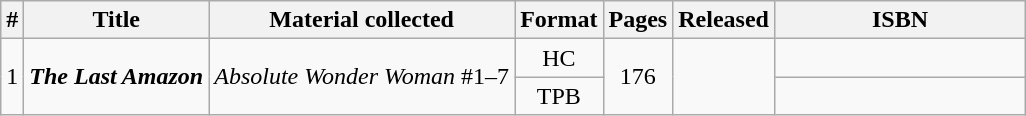<table class="wikitable">
<tr>
<th width="4px">#</th>
<th>Title</th>
<th>Material collected</th>
<th class="unsortable">Format</th>
<th>Pages</th>
<th>Released</th>
<th class="unsortable" style="width: 10em;">ISBN</th>
</tr>
<tr>
<td rowspan=2>1</td>
<td rowspan=2><strong><em>The Last Amazon</em></strong></td>
<td rowspan=2><em>Absolute Wonder Woman</em> #1–7</td>
<td style="text-align: center;">HC</td>
<td rowspan=2 style="text-align: center;">176</td>
<td rowspan=2></td>
<td></td>
</tr>
<tr>
<td style="text-align: center;">TPB</td>
<td></td>
</tr>
</table>
